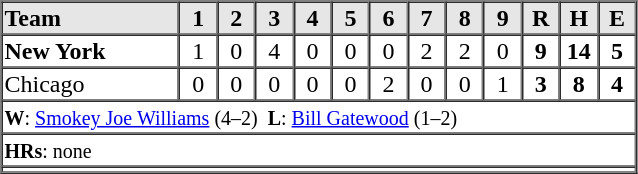<table border=1 cellspacing=0 width=425 style="margin-left:3em;">
<tr style="text-align:center; background-color:#e6e6e6;">
<th align=left width=28%>Team</th>
<th width=6%>1</th>
<th width=6%>2</th>
<th width=6%>3</th>
<th width=6%>4</th>
<th width=6%>5</th>
<th width=6%>6</th>
<th width=6%>7</th>
<th width=6%>8</th>
<th width=6%>9</th>
<th width=6%>R</th>
<th width=6%>H</th>
<th width=6%>E</th>
</tr>
<tr style="text-align:center;">
<td align=left><strong>New York</strong></td>
<td>1</td>
<td>0</td>
<td>4</td>
<td>0</td>
<td>0</td>
<td>0</td>
<td>2</td>
<td>2</td>
<td>0</td>
<td><strong>9</strong></td>
<td><strong>14</strong></td>
<td><strong>5</strong></td>
</tr>
<tr style="text-align:center;">
<td align=left>Chicago</td>
<td>0</td>
<td>0</td>
<td>0</td>
<td>0</td>
<td>0</td>
<td>2</td>
<td>0</td>
<td>0</td>
<td>1</td>
<td><strong>3</strong></td>
<td><strong>8</strong></td>
<td><strong>4</strong></td>
</tr>
<tr style="text-align:left;">
<td colspan=14><small><strong>W</strong>: <a href='#'>Smokey Joe Williams</a> (4–2)  <strong>L</strong>: <a href='#'>Bill Gatewood</a> (1–2)</small></td>
</tr>
<tr style="text-align:left;">
<td colspan=14><small><strong>HRs</strong>: none</small></td>
</tr>
<tr style="text-align:left;">
<td colspan=14></td>
</tr>
<tr style="text-align:left;">
</tr>
</table>
